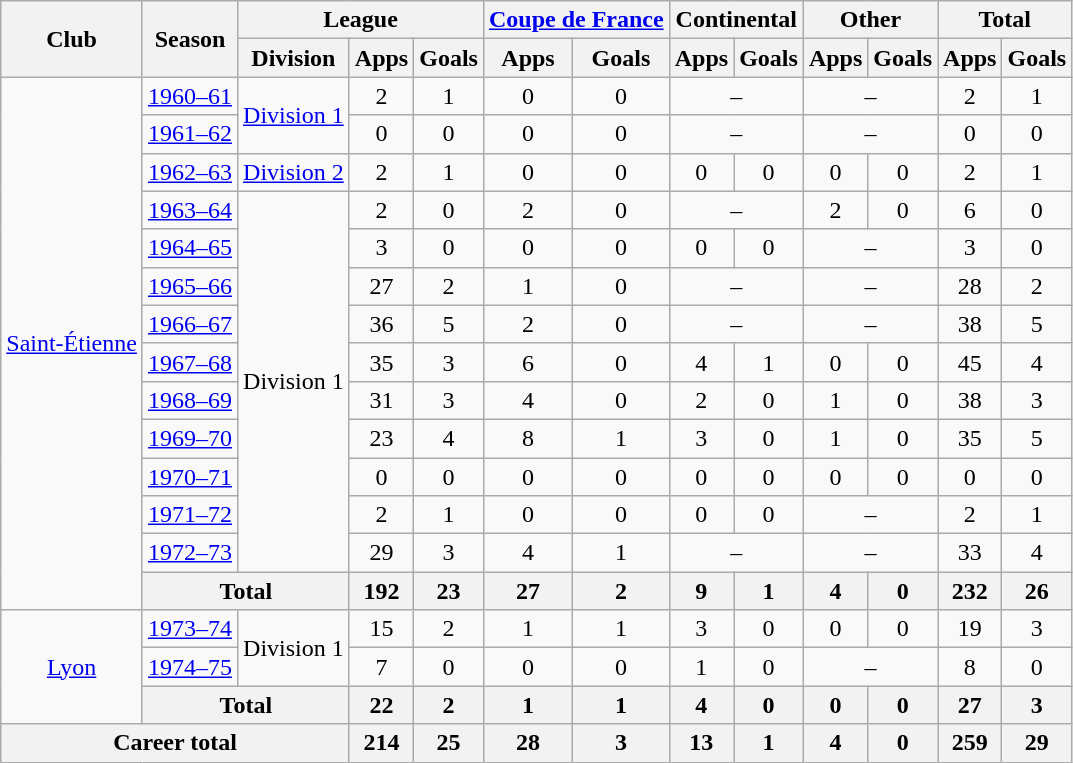<table class="wikitable" style="text-align: center;">
<tr>
<th rowspan="2">Club</th>
<th rowspan="2">Season</th>
<th colspan="3">League</th>
<th colspan="2"><a href='#'>Coupe de France</a></th>
<th colspan="2">Continental</th>
<th colspan="2">Other</th>
<th colspan="2">Total</th>
</tr>
<tr>
<th>Division</th>
<th>Apps</th>
<th>Goals</th>
<th>Apps</th>
<th>Goals</th>
<th>Apps</th>
<th>Goals</th>
<th>Apps</th>
<th>Goals</th>
<th>Apps</th>
<th>Goals</th>
</tr>
<tr>
<td rowspan="14"><a href='#'>Saint-Étienne</a></td>
<td><a href='#'>1960–61</a></td>
<td rowspan="2"><a href='#'>Division 1</a></td>
<td>2</td>
<td>1</td>
<td>0</td>
<td>0</td>
<td colspan="2">–</td>
<td colspan="2">–</td>
<td>2</td>
<td>1</td>
</tr>
<tr>
<td><a href='#'>1961–62</a></td>
<td>0</td>
<td>0</td>
<td>0</td>
<td>0</td>
<td colspan="2">–</td>
<td colspan="2">–</td>
<td>0</td>
<td>0</td>
</tr>
<tr>
<td><a href='#'>1962–63</a></td>
<td><a href='#'>Division 2</a></td>
<td>2</td>
<td>1</td>
<td>0</td>
<td>0</td>
<td>0</td>
<td>0</td>
<td>0</td>
<td>0</td>
<td>2</td>
<td>1</td>
</tr>
<tr>
<td><a href='#'>1963–64</a></td>
<td rowspan="10">Division 1</td>
<td>2</td>
<td>0</td>
<td>2</td>
<td>0</td>
<td colspan="2">–</td>
<td>2</td>
<td>0</td>
<td>6</td>
<td>0</td>
</tr>
<tr>
<td><a href='#'>1964–65</a></td>
<td>3</td>
<td>0</td>
<td>0</td>
<td>0</td>
<td>0</td>
<td>0</td>
<td colspan="2">–</td>
<td>3</td>
<td>0</td>
</tr>
<tr>
<td><a href='#'>1965–66</a></td>
<td>27</td>
<td>2</td>
<td>1</td>
<td>0</td>
<td colspan="2">–</td>
<td colspan="2">–</td>
<td>28</td>
<td>2</td>
</tr>
<tr>
<td><a href='#'>1966–67</a></td>
<td>36</td>
<td>5</td>
<td>2</td>
<td>0</td>
<td colspan="2">–</td>
<td colspan="2">–</td>
<td>38</td>
<td>5</td>
</tr>
<tr>
<td><a href='#'>1967–68</a></td>
<td>35</td>
<td>3</td>
<td>6</td>
<td>0</td>
<td>4</td>
<td>1</td>
<td>0</td>
<td>0</td>
<td>45</td>
<td>4</td>
</tr>
<tr>
<td><a href='#'>1968–69</a></td>
<td>31</td>
<td>3</td>
<td>4</td>
<td>0</td>
<td>2</td>
<td>0</td>
<td>1</td>
<td>0</td>
<td>38</td>
<td>3</td>
</tr>
<tr>
<td><a href='#'>1969–70</a></td>
<td>23</td>
<td>4</td>
<td>8</td>
<td>1</td>
<td>3</td>
<td>0</td>
<td>1</td>
<td>0</td>
<td>35</td>
<td>5</td>
</tr>
<tr>
<td><a href='#'>1970–71</a></td>
<td>0</td>
<td>0</td>
<td>0</td>
<td>0</td>
<td>0</td>
<td>0</td>
<td>0</td>
<td>0</td>
<td>0</td>
<td>0</td>
</tr>
<tr>
<td><a href='#'>1971–72</a></td>
<td>2</td>
<td>1</td>
<td>0</td>
<td>0</td>
<td>0</td>
<td>0</td>
<td colspan="2">–</td>
<td>2</td>
<td>1</td>
</tr>
<tr>
<td><a href='#'>1972–73</a></td>
<td>29</td>
<td>3</td>
<td>4</td>
<td>1</td>
<td colspan="2">–</td>
<td colspan="2">–</td>
<td>33</td>
<td>4</td>
</tr>
<tr>
<th colspan="2">Total</th>
<th>192</th>
<th>23</th>
<th>27</th>
<th>2</th>
<th>9</th>
<th>1</th>
<th>4</th>
<th>0</th>
<th>232</th>
<th>26</th>
</tr>
<tr>
<td rowspan="3"><a href='#'>Lyon</a></td>
<td><a href='#'>1973–74</a></td>
<td rowspan="2">Division 1</td>
<td>15</td>
<td>2</td>
<td>1</td>
<td>1</td>
<td>3</td>
<td>0</td>
<td>0</td>
<td>0</td>
<td>19</td>
<td>3</td>
</tr>
<tr>
<td><a href='#'>1974–75</a></td>
<td>7</td>
<td>0</td>
<td>0</td>
<td>0</td>
<td>1</td>
<td>0</td>
<td colspan="2">–</td>
<td>8</td>
<td>0</td>
</tr>
<tr>
<th colspan="2">Total</th>
<th>22</th>
<th>2</th>
<th>1</th>
<th>1</th>
<th>4</th>
<th>0</th>
<th>0</th>
<th>0</th>
<th>27</th>
<th>3</th>
</tr>
<tr>
<th colspan="3">Career total</th>
<th>214</th>
<th>25</th>
<th>28</th>
<th>3</th>
<th>13</th>
<th>1</th>
<th>4</th>
<th>0</th>
<th>259</th>
<th>29</th>
</tr>
</table>
